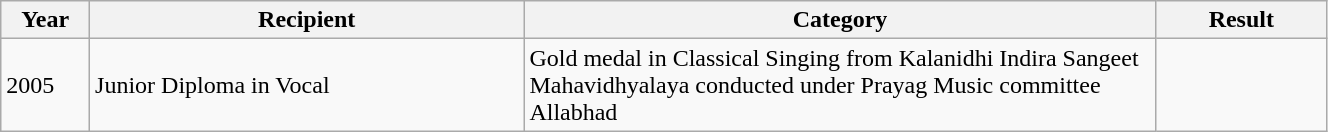<table width="70%" class="wikitable">
<tr>
<th width="33">Year</th>
<th width="190">Recipient</th>
<th width="280">Category</th>
<th width="70">Result</th>
</tr>
<tr>
<td>2005</td>
<td>Junior Diploma in Vocal </td>
<td>Gold medal in Classical Singing from Kalanidhi Indira Sangeet Mahavidhyalaya conducted under Prayag Music committee Allabhad</td>
<td></td>
</tr>
</table>
